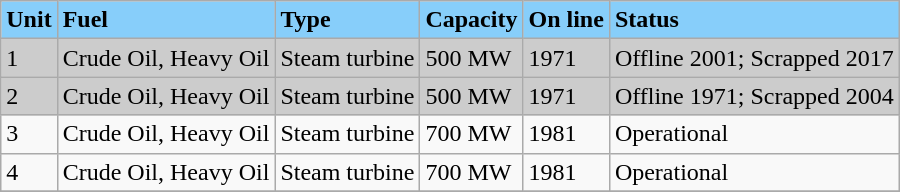<table class="wikitable">
<tr>
<td style="background-color:lightskyblue;"><strong>Unit</strong></td>
<td style="background-color:lightskyblue;"><strong>Fuel</strong></td>
<td style="background-color:lightskyblue;"><strong>Type</strong></td>
<td style="background-color:lightskyblue;"><strong>Capacity</strong></td>
<td style="background-color:lightskyblue;"><strong>On line</strong></td>
<td style="background-color:lightskyblue;"><strong>Status</strong></td>
</tr>
<tr>
<td style="background-color:#CCC;">1</td>
<td style="background-color:#CCC;">Crude Oil, Heavy Oil</td>
<td style="background-color:#CCC;">Steam turbine</td>
<td style="background-color:#CCC;">500 MW</td>
<td style="background-color:#CCC;">1971</td>
<td style="background-color:#CCC;">Offline 2001; Scrapped 2017</td>
</tr>
<tr>
<td style="background-color:#CCC;">2</td>
<td style="background-color:#CCC;">Crude Oil, Heavy Oil</td>
<td style="background-color:#CCC;">Steam turbine</td>
<td style="background-color:#CCC;">500 MW</td>
<td style="background-color:#CCC;">1971</td>
<td style="background-color:#CCC;">Offline 1971; Scrapped 2004</td>
</tr>
<tr>
<td>3</td>
<td>Crude Oil, Heavy Oil</td>
<td>Steam turbine</td>
<td>700 MW</td>
<td>1981</td>
<td>Operational</td>
</tr>
<tr>
<td>4</td>
<td>Crude Oil, Heavy Oil</td>
<td>Steam turbine</td>
<td>700 MW</td>
<td>1981</td>
<td>Operational</td>
</tr>
<tr>
</tr>
</table>
